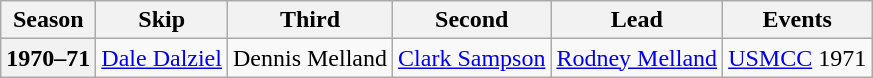<table class="wikitable">
<tr>
<th scope="col">Season</th>
<th scope="col">Skip</th>
<th scope="col">Third</th>
<th scope="col">Second</th>
<th scope="col">Lead</th>
<th scope="col">Events</th>
</tr>
<tr>
<th scope="row">1970–71</th>
<td><a href='#'>Dale Dalziel</a></td>
<td>Dennis Melland</td>
<td><a href='#'>Clark Sampson</a></td>
<td><a href='#'>Rodney Melland</a></td>
<td><a href='#'>USMCC</a> 1971 <br> </td>
</tr>
</table>
